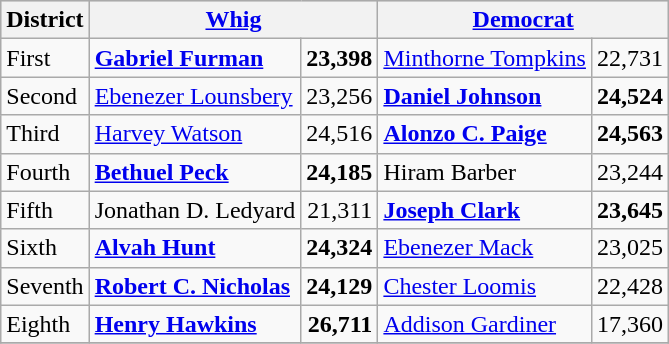<table class=wikitable>
<tr bgcolor=lightgrey>
<th>District</th>
<th colspan="2" ><a href='#'>Whig</a></th>
<th colspan="2" ><a href='#'>Democrat</a></th>
</tr>
<tr>
<td>First</td>
<td><strong><a href='#'>Gabriel Furman</a></strong></td>
<td align="right"><strong>23,398</strong></td>
<td><a href='#'>Minthorne Tompkins</a></td>
<td align="right">22,731</td>
</tr>
<tr>
<td>Second</td>
<td><a href='#'>Ebenezer Lounsbery</a></td>
<td align="right">23,256</td>
<td><strong><a href='#'>Daniel Johnson</a></strong></td>
<td align="right"><strong>24,524</strong></td>
</tr>
<tr>
<td>Third</td>
<td><a href='#'>Harvey Watson</a></td>
<td align="right">24,516</td>
<td><strong><a href='#'>Alonzo C. Paige</a></strong></td>
<td align="right"><strong>24,563</strong></td>
</tr>
<tr>
<td>Fourth</td>
<td><strong><a href='#'>Bethuel Peck</a></strong></td>
<td align="right"><strong>24,185</strong></td>
<td>Hiram Barber</td>
<td align="right">23,244</td>
</tr>
<tr>
<td>Fifth</td>
<td>Jonathan D. Ledyard</td>
<td align="right">21,311</td>
<td><strong><a href='#'>Joseph Clark</a></strong></td>
<td align="right"><strong>23,645</strong></td>
</tr>
<tr>
<td>Sixth</td>
<td><strong><a href='#'>Alvah Hunt</a></strong></td>
<td align="right"><strong>24,324</strong></td>
<td><a href='#'>Ebenezer Mack</a></td>
<td align="right">23,025</td>
</tr>
<tr>
<td>Seventh</td>
<td><strong><a href='#'>Robert C. Nicholas</a></strong></td>
<td align="right"><strong>24,129</strong></td>
<td><a href='#'>Chester Loomis</a></td>
<td align="right">22,428</td>
</tr>
<tr>
<td>Eighth</td>
<td><strong><a href='#'>Henry Hawkins</a></strong></td>
<td align="right"><strong>26,711</strong></td>
<td><a href='#'>Addison Gardiner</a></td>
<td align="right">17,360</td>
</tr>
<tr>
</tr>
</table>
